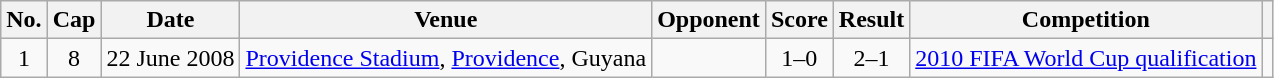<table class="wikitable sortable">
<tr>
<th scope="col">No.</th>
<th scope="col">Cap</th>
<th scope="col">Date</th>
<th scope="col">Venue</th>
<th scope="col">Opponent</th>
<th scope="col">Score</th>
<th scope="col">Result</th>
<th scope="col">Competition</th>
<th scope="col" class="unsortable"></th>
</tr>
<tr>
<td align="center">1</td>
<td align="center">8</td>
<td>22 June 2008</td>
<td><a href='#'>Providence Stadium</a>, <a href='#'>Providence</a>, Guyana</td>
<td></td>
<td align="center">1–0</td>
<td align="center">2–1</td>
<td><a href='#'>2010 FIFA World Cup qualification</a></td>
<td align="center"></td>
</tr>
</table>
